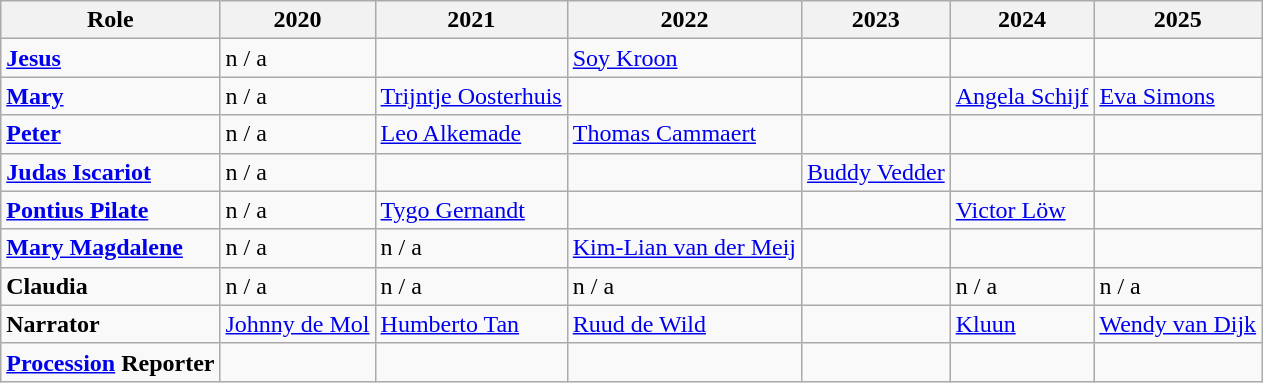<table class="wikitable">
<tr>
<th>Role</th>
<th>2020</th>
<th>2021</th>
<th>2022</th>
<th>2023</th>
<th>2024</th>
<th>2025</th>
</tr>
<tr>
<td><strong><a href='#'>Jesus</a></strong></td>
<td>n / a</td>
<td></td>
<td><a href='#'>Soy Kroon</a></td>
<td></td>
<td></td>
<td></td>
</tr>
<tr>
<td><strong><a href='#'>Mary</a></strong></td>
<td>n / a</td>
<td><a href='#'>Trijntje Oosterhuis</a></td>
<td></td>
<td></td>
<td><a href='#'>Angela Schijf</a></td>
<td><a href='#'>Eva Simons</a></td>
</tr>
<tr>
<td><strong><a href='#'>Peter</a></strong></td>
<td>n / a</td>
<td><a href='#'>Leo Alkemade</a></td>
<td><a href='#'>Thomas Cammaert</a></td>
<td></td>
<td></td>
<td></td>
</tr>
<tr>
<td><strong><a href='#'>Judas Iscariot</a></strong></td>
<td>n / a</td>
<td></td>
<td></td>
<td><a href='#'>Buddy Vedder</a></td>
<td></td>
<td></td>
</tr>
<tr>
<td><strong><a href='#'>Pontius Pilate</a></strong></td>
<td>n / a</td>
<td><a href='#'>Tygo Gernandt</a></td>
<td></td>
<td></td>
<td><a href='#'>Victor Löw</a></td>
<td></td>
</tr>
<tr>
<td><strong><a href='#'>Mary Magdalene</a></strong></td>
<td>n / a</td>
<td>n / a</td>
<td><a href='#'>Kim-Lian van der Meij</a></td>
<td></td>
<td></td>
<td></td>
</tr>
<tr>
<td><strong>Claudia</strong></td>
<td>n / a</td>
<td>n / a</td>
<td>n / a</td>
<td></td>
<td>n / a</td>
<td>n / a</td>
</tr>
<tr>
<td><strong>Narrator</strong></td>
<td><a href='#'>Johnny de Mol</a></td>
<td><a href='#'>Humberto Tan</a></td>
<td><a href='#'>Ruud de Wild</a></td>
<td></td>
<td><a href='#'>Kluun</a></td>
<td><a href='#'>Wendy van Dijk</a></td>
</tr>
<tr>
<td><strong><a href='#'>Procession</a> Reporter</strong></td>
<td></td>
<td></td>
<td></td>
<td></td>
<td></td>
<td></td>
</tr>
</table>
